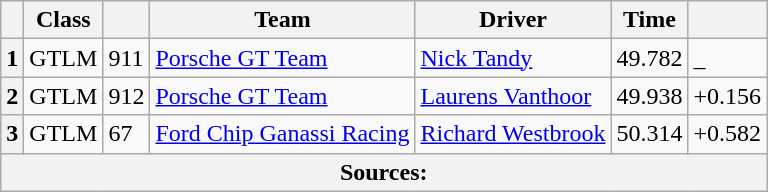<table class="wikitable">
<tr>
<th scope="col"></th>
<th scope="col">Class</th>
<th scope="col"></th>
<th scope="col">Team</th>
<th scope="col">Driver</th>
<th scope="col">Time</th>
<th scope="col"></th>
</tr>
<tr>
<th scope="row">1</th>
<td>GTLM</td>
<td>911</td>
<td><a href='#'>Porsche GT Team</a></td>
<td><a href='#'>Nick Tandy</a></td>
<td>49.782</td>
<td>_</td>
</tr>
<tr>
<th scope="row">2</th>
<td>GTLM</td>
<td>912</td>
<td><a href='#'>Porsche GT Team</a></td>
<td><a href='#'>Laurens Vanthoor</a></td>
<td>49.938</td>
<td>+0.156</td>
</tr>
<tr>
<th scope="row">3</th>
<td>GTLM</td>
<td>67</td>
<td><a href='#'>Ford Chip Ganassi Racing</a></td>
<td><a href='#'>Richard Westbrook</a></td>
<td>50.314</td>
<td>+0.582</td>
</tr>
<tr>
<th colspan="7">Sources:</th>
</tr>
</table>
